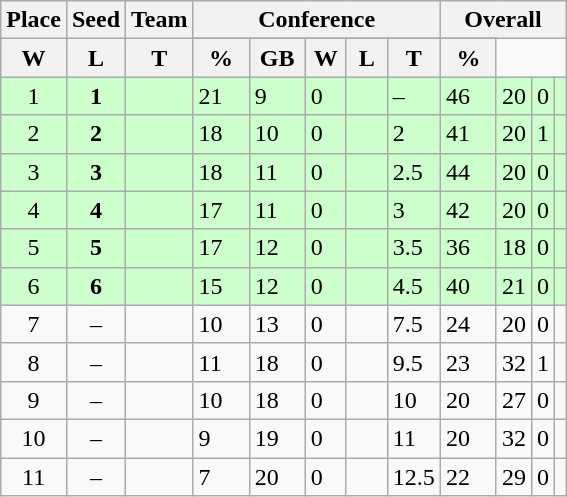<table class="wikitable">
<tr>
<th rowspan ="2">Place</th>
<th rowspan ="2">Seed</th>
<th rowspan ="2">Team</th>
<th colspan = "5">Conference</th>
<th colspan = "4">Overall</th>
</tr>
<tr>
</tr>
<tr>
<th scope="col" style="width: 20px;">W</th>
<th scope="col" style="width: 20px;">L</th>
<th scope="col" style="width: 20px;">T</th>
<th scope="col" style="width: 30px;">%</th>
<th scope="col" style="width: 30px;">GB</th>
<th scope="col" style="width: 20px;">W</th>
<th scope="col" style="width: 20px;">L</th>
<th scope="col" style="width: 20px;">T</th>
<th scope="col" style="width: 30px;">%</th>
</tr>
<tr bgcolor=#ccffcc>
<td style="text-align:center;">1</td>
<td style="text-align:center;"><strong>1</strong></td>
<td></td>
<td>21</td>
<td>9</td>
<td>0</td>
<td></td>
<td>–</td>
<td>46</td>
<td>20</td>
<td>0</td>
<td></td>
</tr>
<tr bgcolor=#ccffcc>
<td style="text-align:center;">2</td>
<td style="text-align:center;"><strong>2</strong></td>
<td></td>
<td>18</td>
<td>10</td>
<td>0</td>
<td></td>
<td>2</td>
<td>41</td>
<td>20</td>
<td>1</td>
<td></td>
</tr>
<tr bgcolor=#ccffcc>
<td style="text-align:center;">3</td>
<td style="text-align:center;"><strong>3</strong></td>
<td></td>
<td>18</td>
<td>11</td>
<td>0</td>
<td></td>
<td>2.5</td>
<td>44</td>
<td>20</td>
<td>0</td>
<td></td>
</tr>
<tr bgcolor=#ccffcc>
<td style="text-align:center;">4</td>
<td style="text-align:center;"><strong>4</strong></td>
<td></td>
<td>17</td>
<td>11</td>
<td>0</td>
<td></td>
<td>3</td>
<td>42</td>
<td>20</td>
<td>0</td>
<td></td>
</tr>
<tr bgcolor=#ccffcc>
<td style="text-align:center;">5</td>
<td style="text-align:center;"><strong>5</strong></td>
<td></td>
<td>17</td>
<td>12</td>
<td>0</td>
<td></td>
<td>3.5</td>
<td>36</td>
<td>18</td>
<td>0</td>
<td></td>
</tr>
<tr bgcolor=#ccffcc>
<td style="text-align:center;">6</td>
<td style="text-align:center;"><strong>6</strong></td>
<td></td>
<td>15</td>
<td>12</td>
<td>0</td>
<td></td>
<td>4.5</td>
<td>40</td>
<td>21</td>
<td>0</td>
<td></td>
</tr>
<tr>
<td style="text-align:center;">7</td>
<td style="text-align:center;">–</td>
<td></td>
<td>10</td>
<td>13</td>
<td>0</td>
<td></td>
<td>7.5</td>
<td>24</td>
<td>20</td>
<td>0</td>
<td></td>
</tr>
<tr>
<td style="text-align:center;">8</td>
<td style="text-align:center;">–</td>
<td></td>
<td>11</td>
<td>18</td>
<td>0</td>
<td></td>
<td>9.5</td>
<td>23</td>
<td>32</td>
<td>1</td>
<td></td>
</tr>
<tr>
<td style="text-align:center;">9</td>
<td style="text-align:center;">–</td>
<td></td>
<td>10</td>
<td>18</td>
<td>0</td>
<td></td>
<td>10</td>
<td>20</td>
<td>27</td>
<td>0</td>
<td></td>
</tr>
<tr>
<td style="text-align:center;">10</td>
<td style="text-align:center;">–</td>
<td></td>
<td>9</td>
<td>19</td>
<td>0</td>
<td></td>
<td>11</td>
<td>20</td>
<td>32</td>
<td>0</td>
<td></td>
</tr>
<tr>
<td style="text-align:center;">11</td>
<td style="text-align:center;">–</td>
<td></td>
<td>7</td>
<td>20</td>
<td>0</td>
<td></td>
<td>12.5</td>
<td>22</td>
<td>29</td>
<td>0</td>
<td></td>
</tr>
</table>
